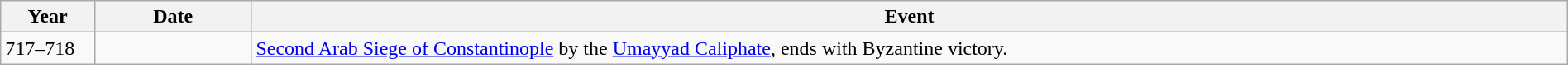<table class="wikitable" width="100%">
<tr>
<th style="width:6%">Year</th>
<th style="width:10%">Date</th>
<th>Event</th>
</tr>
<tr>
<td>717–718</td>
<td></td>
<td><a href='#'>Second Arab Siege of Constantinople</a> by the <a href='#'>Umayyad Caliphate</a>, ends with Byzantine victory.</td>
</tr>
</table>
